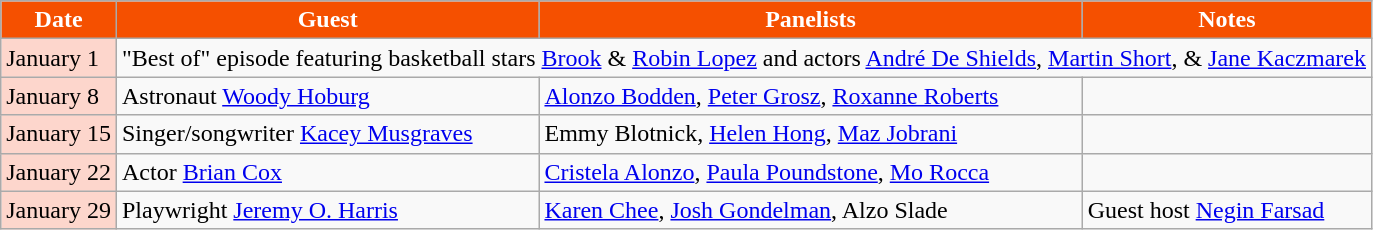<table class="wikitable">
<tr>
<th style="background:#f55000;color:#FFFFFF;">Date</th>
<th style="background:#f55000;color:#FFFFFF;">Guest</th>
<th style="background:#f55000;color:#FFFFFF;">Panelists</th>
<th style="background:#f55000;color:#FFFFFF;">Notes</th>
</tr>
<tr>
<td style="background:#FDD6CC;color:#000000;">January 1</td>
<td colspan=3>"Best of" episode featuring basketball stars <a href='#'>Brook</a> & <a href='#'>Robin Lopez</a> and actors <a href='#'>André De Shields</a>, <a href='#'>Martin Short</a>, & <a href='#'>Jane Kaczmarek</a></td>
</tr>
<tr>
<td style="background:#FDD6CC;color:#000000;">January 8</td>
<td>Astronaut <a href='#'>Woody Hoburg</a></td>
<td><a href='#'>Alonzo Bodden</a>, <a href='#'>Peter Grosz</a>, <a href='#'>Roxanne Roberts</a></td>
<td></td>
</tr>
<tr>
<td style="background:#FDD6CC;color:#000000;">January 15</td>
<td>Singer/songwriter <a href='#'>Kacey Musgraves</a></td>
<td>Emmy Blotnick, <a href='#'>Helen Hong</a>, <a href='#'>Maz Jobrani</a></td>
<td></td>
</tr>
<tr>
<td style="background:#FDD6CC;color:#000000;">January 22</td>
<td>Actor <a href='#'>Brian Cox</a></td>
<td><a href='#'>Cristela Alonzo</a>, <a href='#'>Paula Poundstone</a>, <a href='#'>Mo Rocca</a></td>
<td></td>
</tr>
<tr>
<td style="background:#FDD6CC;color:#000000;">January 29</td>
<td>Playwright <a href='#'>Jeremy O. Harris</a></td>
<td><a href='#'>Karen Chee</a>, <a href='#'>Josh Gondelman</a>, Alzo Slade</td>
<td>Guest host <a href='#'>Negin Farsad</a></td>
</tr>
</table>
